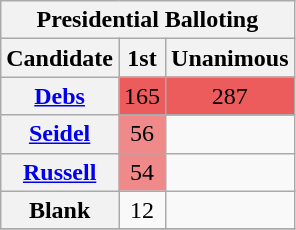<table class="wikitable sortable" style="text-align:center">
<tr>
<th colspan="4"><strong>Presidential Balloting</strong></th>
</tr>
<tr>
<th>Candidate</th>
<th>1st</th>
<th>Unanimous</th>
</tr>
<tr>
<th><a href='#'>Debs</a></th>
<td style="background:#ed5c5c">165</td>
<td style="background:#ed5c5c">287</td>
</tr>
<tr>
<th><a href='#'>Seidel</a></th>
<td style="background:#f08989">56</td>
<td></td>
</tr>
<tr>
<th><a href='#'>Russell</a></th>
<td style="background:#f08989">54</td>
<td></td>
</tr>
<tr>
<th>Blank</th>
<td>12</td>
<td></td>
</tr>
<tr>
</tr>
</table>
